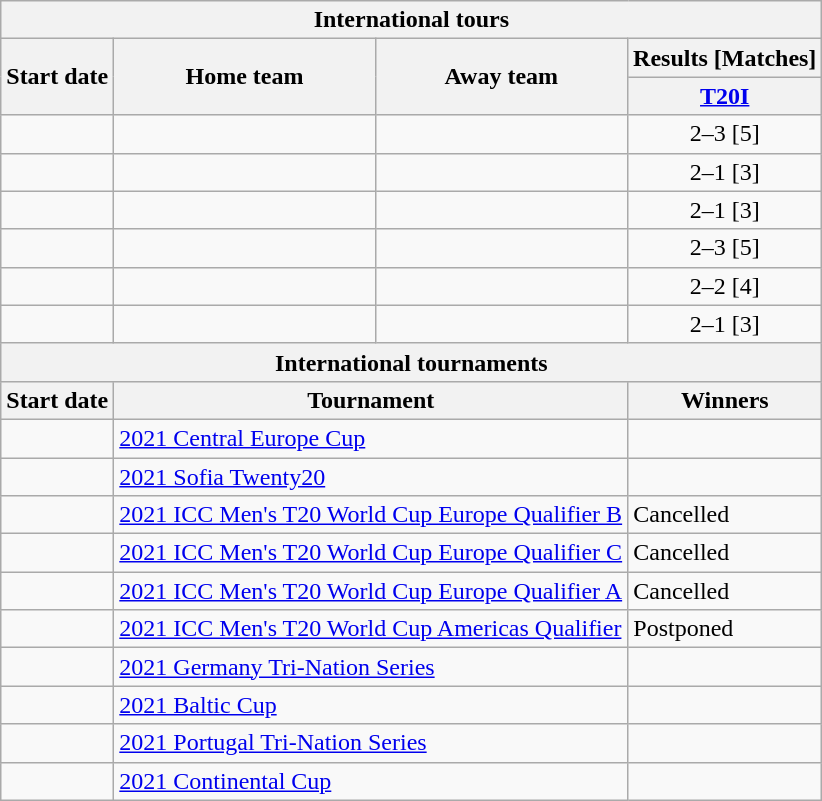<table class="wikitable" style="text-align:center;">
<tr>
<th colspan=6>International tours</th>
</tr>
<tr>
<th rowspan=2>Start date</th>
<th rowspan=2>Home team</th>
<th rowspan=2>Away team</th>
<th colspan=3>Results [Matches]</th>
</tr>
<tr>
<th colspan=3><a href='#'>T20I</a></th>
</tr>
<tr>
<td style="text-align:left"><a href='#'></a></td>
<td style="text-align:left"></td>
<td style="text-align:left"></td>
<td colspan=3>2–3 [5]</td>
</tr>
<tr>
<td style="text-align:left"><a href='#'></a></td>
<td style="text-align:left"></td>
<td style="text-align:left"></td>
<td colspan=3>2–1 [3]</td>
</tr>
<tr>
<td style="text-align:left"><a href='#'></a></td>
<td style="text-align:left"></td>
<td style="text-align:left"></td>
<td colspan=3>2–1 [3]</td>
</tr>
<tr>
<td style="text-align:left"><a href='#'></a></td>
<td style="text-align:left"></td>
<td style="text-align:left"></td>
<td colspan=3>2–3 [5]</td>
</tr>
<tr>
<td style="text-align:left"><a href='#'></a></td>
<td style="text-align:left"></td>
<td style="text-align:left"></td>
<td colspan=3>2–2 [4]</td>
</tr>
<tr>
<td style="text-align:left"><a href='#'></a></td>
<td style="text-align:left"></td>
<td style="text-align:left"></td>
<td colspan=3>2–1 [3]</td>
</tr>
<tr>
<th colspan=6>International tournaments</th>
</tr>
<tr>
<th>Start date</th>
<th colspan=3>Tournament</th>
<th colspan=2>Winners</th>
</tr>
<tr>
<td style="text-align:left"><a href='#'></a></td>
<td style="text-align:left" colspan=3> <a href='#'>2021 Central Europe Cup</a></td>
<td style="text-align:left" colspan=2></td>
</tr>
<tr>
<td style="text-align:left"><a href='#'></a></td>
<td style="text-align:left" colspan=3> <a href='#'>2021 Sofia Twenty20</a></td>
<td style="text-align:left" colspan=2></td>
</tr>
<tr>
<td style="text-align:left"><a href='#'></a></td>
<td style="text-align:left" colspan=3> <a href='#'>2021 ICC Men's T20 World Cup Europe Qualifier B</a></td>
<td style="text-align:left" colspan=2>Cancelled</td>
</tr>
<tr>
<td style="text-align:left"><a href='#'></a></td>
<td style="text-align:left" colspan=3> <a href='#'>2021 ICC Men's T20 World Cup Europe Qualifier C</a></td>
<td style="text-align:left" colspan=2>Cancelled</td>
</tr>
<tr>
<td style="text-align:left"><a href='#'></a></td>
<td style="text-align:left" colspan=3> <a href='#'>2021 ICC Men's T20 World Cup Europe Qualifier A</a></td>
<td style="text-align:left" colspan=2>Cancelled</td>
</tr>
<tr>
<td style="text-align:left"><a href='#'></a></td>
<td style="text-align:left" colspan=3> <a href='#'>2021 ICC Men's T20 World Cup Americas Qualifier</a></td>
<td style="text-align:left" colspan=2>Postponed</td>
</tr>
<tr>
<td style="text-align:left"><a href='#'></a></td>
<td style="text-align:left" colspan=3> <a href='#'>2021 Germany Tri-Nation Series</a></td>
<td style="text-align:left" colspan=2></td>
</tr>
<tr>
<td style="text-align:left"><a href='#'></a></td>
<td style="text-align:left" colspan=3> <a href='#'>2021 Baltic Cup</a></td>
<td style="text-align:left" colspan=2></td>
</tr>
<tr>
<td style="text-align:left"><a href='#'></a></td>
<td style="text-align:left" colspan=3> <a href='#'>2021 Portugal Tri-Nation Series</a></td>
<td style="text-align:left" colspan=2></td>
</tr>
<tr>
<td style="text-align:left"><a href='#'></a></td>
<td style="text-align:left" colspan=3> <a href='#'>2021 Continental Cup</a></td>
<td style="text-align:left" colspan=2></td>
</tr>
</table>
